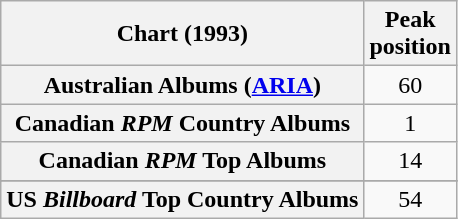<table class="wikitable sortable plainrowheaders">
<tr>
<th>Chart (1993)</th>
<th>Peak<br>position</th>
</tr>
<tr>
<th scope="row">Australian Albums (<a href='#'>ARIA</a>)</th>
<td style="text-align:center;">60</td>
</tr>
<tr>
<th scope="row">Canadian <em>RPM</em> Country Albums</th>
<td align="center">1</td>
</tr>
<tr>
<th scope="row">Canadian <em>RPM</em> Top Albums</th>
<td align="center">14</td>
</tr>
<tr>
</tr>
<tr>
<th scope="row">US <em>Billboard</em> Top Country Albums</th>
<td align="center">54</td>
</tr>
</table>
